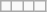<table class="wikitable" width="auto" style="text-align: center">
<tr>
<td></td>
<td></td>
<td></td>
<td></td>
</tr>
</table>
